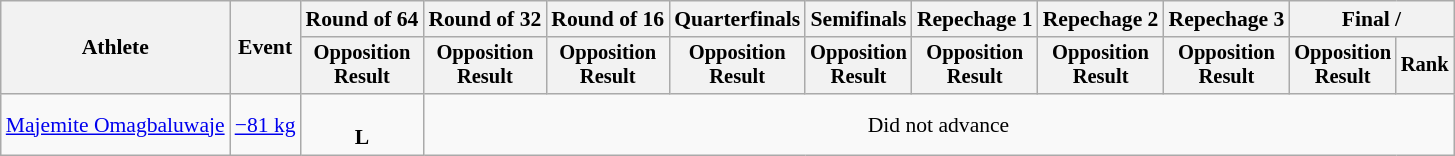<table class="wikitable" style="font-size:90%">
<tr>
<th rowspan="2">Athlete</th>
<th rowspan="2">Event</th>
<th>Round of 64</th>
<th>Round of 32</th>
<th>Round of 16</th>
<th>Quarterfinals</th>
<th>Semifinals</th>
<th>Repechage 1</th>
<th>Repechage 2</th>
<th>Repechage 3</th>
<th colspan=2>Final / </th>
</tr>
<tr style="font-size:95%">
<th>Opposition<br>Result</th>
<th>Opposition<br>Result</th>
<th>Opposition<br>Result</th>
<th>Opposition<br>Result</th>
<th>Opposition<br>Result</th>
<th>Opposition<br>Result</th>
<th>Opposition<br>Result</th>
<th>Opposition<br>Result</th>
<th>Opposition<br>Result</th>
<th>Rank</th>
</tr>
<tr align=center>
<td align=left><a href='#'>Majemite Omagbaluwaje</a></td>
<td align=left><a href='#'>−81 kg</a></td>
<td><br><strong>L</strong></td>
<td colspan=10>Did not advance</td>
</tr>
</table>
